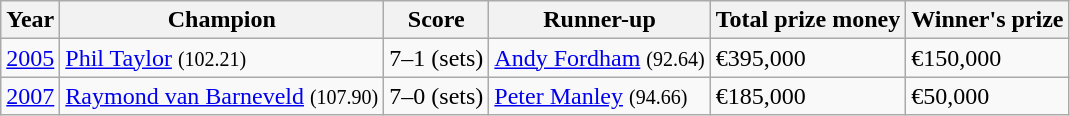<table class="wikitable">
<tr>
<th>Year</th>
<th>Champion</th>
<th>Score</th>
<th>Runner-up</th>
<th>Total prize money</th>
<th>Winner's prize</th>
</tr>
<tr>
<td><a href='#'>2005</a></td>
<td> <a href='#'>Phil Taylor</a> <small><span>(102.21)</span></small></td>
<td>7–1 (sets)</td>
<td> <a href='#'>Andy Fordham</a> <small><span>(92.64)</span></small></td>
<td>€395,000</td>
<td>€150,000</td>
</tr>
<tr>
<td><a href='#'>2007</a></td>
<td> <a href='#'>Raymond van Barneveld</a> <small><span>(107.90)</span></small></td>
<td>7–0 (sets)</td>
<td> <a href='#'>Peter Manley</a> <small><span>(94.66)</span></small></td>
<td>€185,000</td>
<td>€50,000</td>
</tr>
</table>
